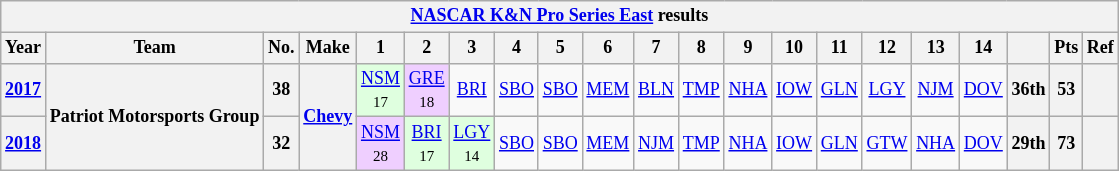<table class="wikitable" style="text-align:center; font-size:75%">
<tr>
<th colspan=21><a href='#'>NASCAR K&N Pro Series East</a> results</th>
</tr>
<tr>
<th>Year</th>
<th>Team</th>
<th>No.</th>
<th>Make</th>
<th>1</th>
<th>2</th>
<th>3</th>
<th>4</th>
<th>5</th>
<th>6</th>
<th>7</th>
<th>8</th>
<th>9</th>
<th>10</th>
<th>11</th>
<th>12</th>
<th>13</th>
<th>14</th>
<th></th>
<th>Pts</th>
<th>Ref</th>
</tr>
<tr>
<th><a href='#'>2017</a></th>
<th rowspan=2>Patriot Motorsports Group</th>
<th>38</th>
<th rowspan=2><a href='#'>Chevy</a></th>
<td style="background-color:#DFFFDF"><a href='#'>NSM</a><br><small>17</small></td>
<td style="background-color:#EFCFFF"><a href='#'>GRE</a><br><small>18</small></td>
<td><a href='#'>BRI</a></td>
<td><a href='#'>SBO</a></td>
<td><a href='#'>SBO</a></td>
<td><a href='#'>MEM</a></td>
<td><a href='#'>BLN</a></td>
<td><a href='#'>TMP</a></td>
<td><a href='#'>NHA</a></td>
<td><a href='#'>IOW</a></td>
<td><a href='#'>GLN</a></td>
<td><a href='#'>LGY</a></td>
<td><a href='#'>NJM</a></td>
<td><a href='#'>DOV</a></td>
<th>36th</th>
<th>53</th>
<th></th>
</tr>
<tr>
<th><a href='#'>2018</a></th>
<th>32</th>
<td style="background-color:#EFCFFF"><a href='#'>NSM</a><br><small>28</small></td>
<td style="background-color:#DFFFDF"><a href='#'>BRI</a><br><small>17</small></td>
<td style="background-color:#DFFFDF"><a href='#'>LGY</a><br><small>14</small></td>
<td><a href='#'>SBO</a></td>
<td><a href='#'>SBO</a></td>
<td><a href='#'>MEM</a></td>
<td><a href='#'>NJM</a></td>
<td><a href='#'>TMP</a></td>
<td><a href='#'>NHA</a></td>
<td><a href='#'>IOW</a></td>
<td><a href='#'>GLN</a></td>
<td><a href='#'>GTW</a></td>
<td><a href='#'>NHA</a></td>
<td><a href='#'>DOV</a></td>
<th>29th</th>
<th>73</th>
<th></th>
</tr>
</table>
